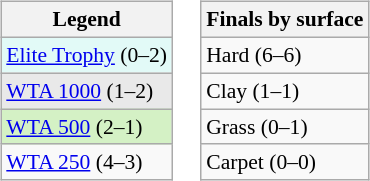<table>
<tr valign=top>
<td><br><table class=wikitable style="font-size:90%">
<tr>
<th>Legend</th>
</tr>
<tr style="background:#e2faf7;">
<td><a href='#'>Elite Trophy</a> (0–2)</td>
</tr>
<tr style="background:#e9e9e9;">
<td><a href='#'>WTA 1000</a> (1–2)</td>
</tr>
<tr style="background:#d4f1c5;">
<td><a href='#'>WTA 500</a> (2–1)</td>
</tr>
<tr>
<td><a href='#'>WTA 250</a> (4–3)</td>
</tr>
</table>
</td>
<td><br><table class=wikitable style="font-size:90%">
<tr>
<th>Finals by surface</th>
</tr>
<tr>
<td>Hard (6–6)</td>
</tr>
<tr>
<td>Clay (1–1)</td>
</tr>
<tr>
<td>Grass (0–1)</td>
</tr>
<tr>
<td>Carpet (0–0)</td>
</tr>
</table>
</td>
</tr>
</table>
